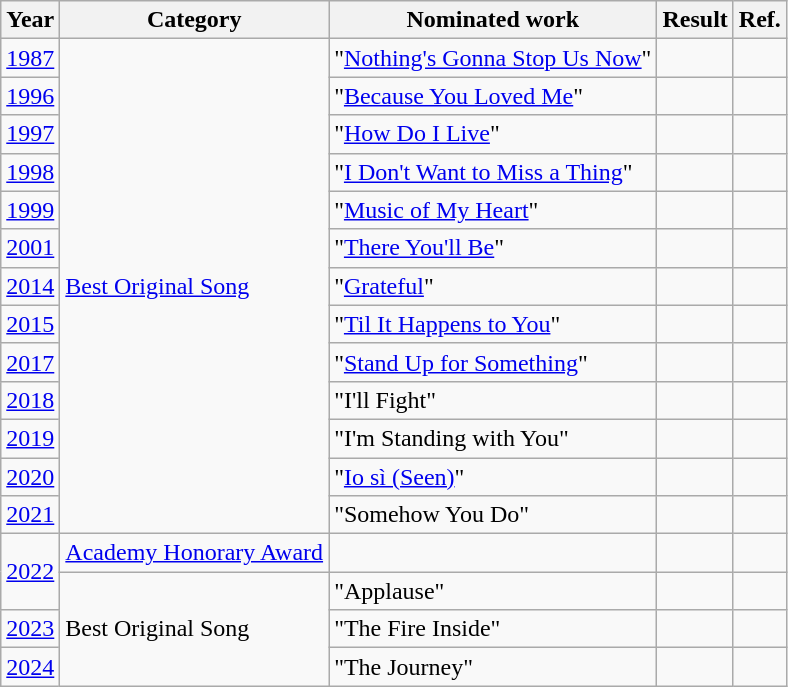<table class="wikitable">
<tr>
<th>Year</th>
<th>Category</th>
<th>Nominated work</th>
<th>Result</th>
<th>Ref.</th>
</tr>
<tr>
<td><a href='#'>1987</a></td>
<td rowspan="13"><a href='#'>Best Original Song</a></td>
<td>"<a href='#'>Nothing's Gonna Stop Us Now</a>" </td>
<td></td>
<td align="center"></td>
</tr>
<tr>
<td><a href='#'>1996</a></td>
<td>"<a href='#'>Because You Loved Me</a>" </td>
<td></td>
<td align="center"></td>
</tr>
<tr>
<td><a href='#'>1997</a></td>
<td>"<a href='#'>How Do I Live</a>" </td>
<td></td>
<td align="center"></td>
</tr>
<tr>
<td><a href='#'>1998</a></td>
<td>"<a href='#'>I Don't Want to Miss a Thing</a>" </td>
<td></td>
<td align="center"></td>
</tr>
<tr>
<td><a href='#'>1999</a></td>
<td>"<a href='#'>Music of My Heart</a>" </td>
<td></td>
<td align="center"></td>
</tr>
<tr>
<td><a href='#'>2001</a></td>
<td>"<a href='#'>There You'll Be</a>" </td>
<td></td>
<td align="center"></td>
</tr>
<tr>
<td><a href='#'>2014</a></td>
<td>"<a href='#'>Grateful</a>" </td>
<td></td>
<td align="center"></td>
</tr>
<tr>
<td><a href='#'>2015</a></td>
<td>"<a href='#'>Til It Happens to You</a>" </td>
<td></td>
<td align="center"></td>
</tr>
<tr>
<td><a href='#'>2017</a></td>
<td>"<a href='#'>Stand Up for Something</a>" </td>
<td></td>
<td align="center"></td>
</tr>
<tr>
<td><a href='#'>2018</a></td>
<td>"I'll Fight" </td>
<td></td>
<td align="center"></td>
</tr>
<tr>
<td><a href='#'>2019</a></td>
<td>"I'm Standing with You" </td>
<td></td>
<td align="center"></td>
</tr>
<tr>
<td><a href='#'>2020</a></td>
<td>"<a href='#'>Io sì (Seen)</a>" </td>
<td></td>
<td align="center"></td>
</tr>
<tr>
<td><a href='#'>2021</a></td>
<td>"Somehow You Do" </td>
<td></td>
<td align="center"></td>
</tr>
<tr>
<td rowspan="2"><a href='#'>2022</a></td>
<td><a href='#'>Academy Honorary Award</a></td>
<td></td>
<td></td>
<td align="center"></td>
</tr>
<tr>
<td rowspan="3">Best Original Song</td>
<td>"Applause" </td>
<td></td>
<td align="center"></td>
</tr>
<tr>
<td><a href='#'>2023</a></td>
<td>"The Fire Inside" </td>
<td></td>
<td align="center"></td>
</tr>
<tr>
<td><a href='#'>2024</a></td>
<td>"The Journey" </td>
<td></td>
<td align="center"></td>
</tr>
</table>
